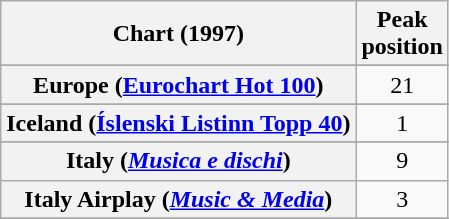<table class="wikitable sortable plainrowheaders" style="text-align:center">
<tr>
<th scope="col">Chart (1997)</th>
<th scope="col">Peak<br>position</th>
</tr>
<tr>
</tr>
<tr>
</tr>
<tr>
</tr>
<tr>
</tr>
<tr>
</tr>
<tr>
</tr>
<tr>
<th scope="row">Europe (<a href='#'>Eurochart Hot 100</a>)</th>
<td>21</td>
</tr>
<tr>
</tr>
<tr>
</tr>
<tr>
</tr>
<tr>
<th scope="row">Iceland (<a href='#'>Íslenski Listinn Topp 40</a>)</th>
<td>1</td>
</tr>
<tr>
</tr>
<tr>
<th scope="row">Italy (<em><a href='#'>Musica e dischi</a></em>)</th>
<td>9</td>
</tr>
<tr>
<th scope="row">Italy Airplay (<em><a href='#'>Music & Media</a></em>)</th>
<td>3</td>
</tr>
<tr>
</tr>
<tr>
</tr>
<tr>
</tr>
<tr>
</tr>
<tr>
</tr>
<tr>
</tr>
<tr>
</tr>
<tr>
</tr>
<tr>
</tr>
<tr>
</tr>
<tr>
</tr>
<tr>
</tr>
<tr>
</tr>
<tr>
</tr>
<tr>
</tr>
</table>
